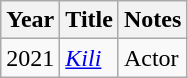<table class=wikitable>
<tr>
<th scope="col">Year</th>
<th scope="col">Title</th>
<th scope="col" class="unsortable">Notes</th>
</tr>
<tr>
<td>2021</td>
<td><em><a href='#'>Kili</a></em></td>
<td>Actor</td>
</tr>
</table>
